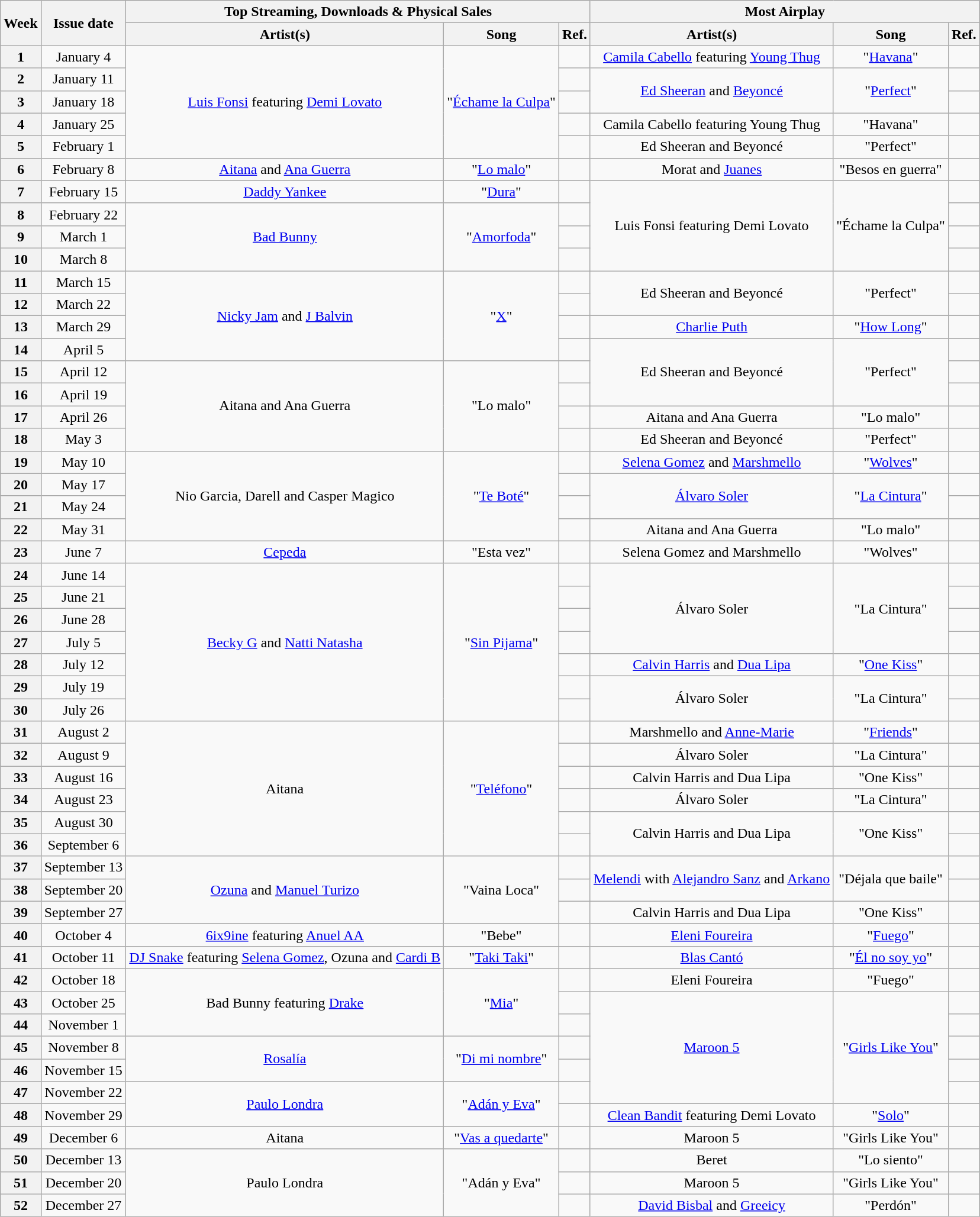<table class="wikitable" style="text-align:center">
<tr>
<th rowspan="2">Week</th>
<th rowspan="2">Issue date</th>
<th colspan="3">Top Streaming, Downloads & Physical Sales</th>
<th colspan="3">Most Airplay</th>
</tr>
<tr>
<th>Artist(s)</th>
<th>Song</th>
<th>Ref.</th>
<th>Artist(s)</th>
<th>Song</th>
<th>Ref.</th>
</tr>
<tr>
<th>1</th>
<td>January 4</td>
<td rowspan="5"><a href='#'>Luis Fonsi</a> featuring <a href='#'>Demi Lovato</a></td>
<td rowspan="5">"<a href='#'>Échame la Culpa</a>"</td>
<td></td>
<td><a href='#'>Camila Cabello</a> featuring <a href='#'>Young Thug</a></td>
<td>"<a href='#'>Havana</a>"</td>
<td></td>
</tr>
<tr>
<th>2</th>
<td>January 11</td>
<td></td>
<td rowspan="2"><a href='#'>Ed Sheeran</a> and <a href='#'>Beyoncé</a></td>
<td rowspan="2">"<a href='#'>Perfect</a>"</td>
<td></td>
</tr>
<tr>
<th>3</th>
<td>January 18</td>
<td></td>
<td></td>
</tr>
<tr>
<th>4</th>
<td>January 25</td>
<td></td>
<td>Camila Cabello featuring Young Thug</td>
<td>"Havana"</td>
<td></td>
</tr>
<tr>
<th>5</th>
<td>February 1</td>
<td></td>
<td>Ed Sheeran and Beyoncé</td>
<td>"Perfect"</td>
<td></td>
</tr>
<tr>
<th>6</th>
<td>February 8</td>
<td><a href='#'>Aitana</a> and <a href='#'>Ana Guerra</a></td>
<td>"<a href='#'>Lo malo</a>"</td>
<td></td>
<td>Morat and <a href='#'>Juanes</a></td>
<td>"Besos en guerra"</td>
<td></td>
</tr>
<tr>
<th>7</th>
<td>February 15</td>
<td><a href='#'>Daddy Yankee</a></td>
<td>"<a href='#'>Dura</a>"</td>
<td></td>
<td rowspan="4">Luis Fonsi featuring Demi Lovato</td>
<td rowspan="4">"Échame la Culpa"</td>
<td></td>
</tr>
<tr>
<th>8</th>
<td>February 22</td>
<td rowspan="3"><a href='#'>Bad Bunny</a></td>
<td rowspan="3">"<a href='#'>Amorfoda</a>"</td>
<td></td>
<td></td>
</tr>
<tr>
<th>9</th>
<td>March 1</td>
<td></td>
<td></td>
</tr>
<tr>
<th>10</th>
<td>March 8</td>
<td></td>
<td></td>
</tr>
<tr>
<th>11</th>
<td>March 15</td>
<td rowspan="4"><a href='#'>Nicky Jam</a> and <a href='#'>J Balvin</a></td>
<td rowspan="4">"<a href='#'>X</a>"</td>
<td></td>
<td rowspan="2">Ed Sheeran and Beyoncé</td>
<td rowspan="2">"Perfect"</td>
<td></td>
</tr>
<tr>
<th>12</th>
<td>March 22</td>
<td></td>
<td></td>
</tr>
<tr>
<th>13</th>
<td>March 29</td>
<td></td>
<td><a href='#'>Charlie Puth</a></td>
<td>"<a href='#'>How Long</a>"</td>
<td></td>
</tr>
<tr>
<th>14</th>
<td>April 5</td>
<td></td>
<td rowspan="3">Ed Sheeran and Beyoncé</td>
<td rowspan="3">"Perfect"</td>
<td></td>
</tr>
<tr>
<th>15</th>
<td>April 12</td>
<td rowspan="4">Aitana and Ana Guerra</td>
<td rowspan="4">"Lo malo"</td>
<td></td>
<td></td>
</tr>
<tr>
<th>16</th>
<td>April 19</td>
<td></td>
<td></td>
</tr>
<tr>
<th>17</th>
<td>April 26</td>
<td></td>
<td>Aitana and Ana Guerra</td>
<td>"Lo malo"</td>
<td></td>
</tr>
<tr>
<th>18</th>
<td>May 3</td>
<td></td>
<td>Ed Sheeran and Beyoncé</td>
<td>"Perfect"</td>
<td></td>
</tr>
<tr>
<th>19</th>
<td>May 10</td>
<td rowspan="4">Nio Garcia, Darell and Casper Magico</td>
<td rowspan="4">"<a href='#'>Te Boté</a>"</td>
<td></td>
<td><a href='#'>Selena Gomez</a> and <a href='#'>Marshmello</a></td>
<td>"<a href='#'>Wolves</a>"</td>
<td></td>
</tr>
<tr>
<th>20</th>
<td>May 17</td>
<td></td>
<td rowspan="2"><a href='#'>Álvaro Soler</a></td>
<td rowspan="2">"<a href='#'>La Cintura</a>"</td>
<td></td>
</tr>
<tr>
<th>21</th>
<td>May 24</td>
<td></td>
<td></td>
</tr>
<tr>
<th>22</th>
<td>May 31</td>
<td></td>
<td>Aitana and Ana Guerra</td>
<td>"Lo malo"</td>
<td></td>
</tr>
<tr>
<th>23</th>
<td>June 7</td>
<td><a href='#'>Cepeda</a></td>
<td>"Esta vez"</td>
<td></td>
<td>Selena Gomez and Marshmello</td>
<td>"Wolves"</td>
<td></td>
</tr>
<tr>
<th>24</th>
<td>June 14</td>
<td rowspan="7"><a href='#'>Becky G</a> and <a href='#'>Natti Natasha</a></td>
<td rowspan="7">"<a href='#'>Sin Pijama</a>"</td>
<td></td>
<td rowspan="4">Álvaro Soler</td>
<td rowspan="4">"La Cintura"</td>
<td></td>
</tr>
<tr>
<th>25</th>
<td>June 21</td>
<td></td>
<td></td>
</tr>
<tr>
<th>26</th>
<td>June 28</td>
<td></td>
<td></td>
</tr>
<tr>
<th>27</th>
<td>July 5</td>
<td></td>
<td></td>
</tr>
<tr>
<th>28</th>
<td>July 12</td>
<td></td>
<td><a href='#'>Calvin Harris</a> and <a href='#'>Dua Lipa</a></td>
<td>"<a href='#'>One Kiss</a>"</td>
<td></td>
</tr>
<tr>
<th>29</th>
<td>July 19</td>
<td></td>
<td rowspan="2">Álvaro Soler</td>
<td rowspan="2">"La Cintura"</td>
<td></td>
</tr>
<tr>
<th>30</th>
<td>July 26</td>
<td></td>
<td></td>
</tr>
<tr>
<th>31</th>
<td>August 2</td>
<td rowspan="6">Aitana</td>
<td rowspan="6">"<a href='#'>Teléfono</a>"</td>
<td></td>
<td>Marshmello and <a href='#'>Anne-Marie</a></td>
<td>"<a href='#'>Friends</a>"</td>
<td></td>
</tr>
<tr>
<th>32</th>
<td>August 9</td>
<td></td>
<td>Álvaro Soler</td>
<td>"La Cintura"</td>
<td></td>
</tr>
<tr>
<th>33</th>
<td>August 16</td>
<td></td>
<td>Calvin Harris and Dua Lipa</td>
<td>"One Kiss"</td>
<td></td>
</tr>
<tr>
<th>34</th>
<td>August 23</td>
<td></td>
<td>Álvaro Soler</td>
<td>"La Cintura"</td>
<td></td>
</tr>
<tr>
<th>35</th>
<td>August 30</td>
<td></td>
<td rowspan="2">Calvin Harris and Dua Lipa</td>
<td rowspan="2">"One Kiss"</td>
<td></td>
</tr>
<tr>
<th>36</th>
<td>September 6</td>
<td></td>
<td></td>
</tr>
<tr>
<th>37</th>
<td>September 13</td>
<td rowspan="3"><a href='#'>Ozuna</a> and <a href='#'>Manuel Turizo</a></td>
<td rowspan="3">"Vaina Loca"</td>
<td></td>
<td rowspan="2"><a href='#'>Melendi</a> with <a href='#'>Alejandro Sanz</a> and <a href='#'>Arkano</a></td>
<td rowspan="2">"Déjala que baile"</td>
<td></td>
</tr>
<tr>
<th>38</th>
<td>September 20</td>
<td></td>
<td></td>
</tr>
<tr>
<th>39</th>
<td>September 27</td>
<td></td>
<td>Calvin Harris and Dua Lipa</td>
<td>"One Kiss"</td>
<td></td>
</tr>
<tr>
<th>40</th>
<td>October 4</td>
<td><a href='#'>6ix9ine</a> featuring <a href='#'>Anuel AA</a></td>
<td>"Bebe"</td>
<td></td>
<td><a href='#'>Eleni Foureira</a></td>
<td>"<a href='#'>Fuego</a>"</td>
<td></td>
</tr>
<tr>
<th>41</th>
<td>October 11</td>
<td><a href='#'>DJ Snake</a> featuring <a href='#'>Selena Gomez</a>, Ozuna and <a href='#'>Cardi B</a></td>
<td>"<a href='#'>Taki Taki</a>"</td>
<td></td>
<td><a href='#'>Blas Cantó</a></td>
<td>"<a href='#'>Él no soy yo</a>"</td>
<td></td>
</tr>
<tr>
<th>42</th>
<td>October 18</td>
<td rowspan="3">Bad Bunny featuring <a href='#'>Drake</a></td>
<td rowspan="3">"<a href='#'>Mia</a>"</td>
<td></td>
<td>Eleni Foureira</td>
<td>"Fuego"</td>
<td></td>
</tr>
<tr>
<th>43</th>
<td>October 25</td>
<td></td>
<td rowspan="5"><a href='#'>Maroon 5</a></td>
<td rowspan="5">"<a href='#'>Girls Like You</a>"</td>
<td></td>
</tr>
<tr>
<th>44</th>
<td>November 1</td>
<td></td>
<td></td>
</tr>
<tr>
<th>45</th>
<td>November 8</td>
<td rowspan="2"><a href='#'>Rosalía</a></td>
<td rowspan="2">"<a href='#'>Di mi nombre</a>"</td>
<td></td>
<td></td>
</tr>
<tr>
<th>46</th>
<td>November 15</td>
<td></td>
<td></td>
</tr>
<tr>
<th>47</th>
<td>November 22</td>
<td rowspan="2"><a href='#'>Paulo Londra</a></td>
<td rowspan="2">"<a href='#'>Adán y Eva</a>"</td>
<td></td>
<td></td>
</tr>
<tr>
<th>48</th>
<td>November 29</td>
<td></td>
<td><a href='#'>Clean Bandit</a> featuring Demi Lovato</td>
<td>"<a href='#'>Solo</a>"</td>
<td></td>
</tr>
<tr>
<th>49</th>
<td>December 6</td>
<td>Aitana</td>
<td>"<a href='#'>Vas a quedarte</a>"</td>
<td></td>
<td>Maroon 5</td>
<td>"Girls Like You"</td>
<td></td>
</tr>
<tr>
<th>50</th>
<td>December 13</td>
<td rowspan="3">Paulo Londra</td>
<td rowspan="3">"Adán y Eva"</td>
<td></td>
<td>Beret</td>
<td>"Lo siento"</td>
<td></td>
</tr>
<tr>
<th>51</th>
<td>December 20</td>
<td></td>
<td>Maroon 5</td>
<td>"Girls Like You"</td>
<td></td>
</tr>
<tr>
<th>52</th>
<td>December 27</td>
<td></td>
<td><a href='#'>David Bisbal</a> and <a href='#'>Greeicy</a></td>
<td>"Perdón"</td>
<td></td>
</tr>
</table>
